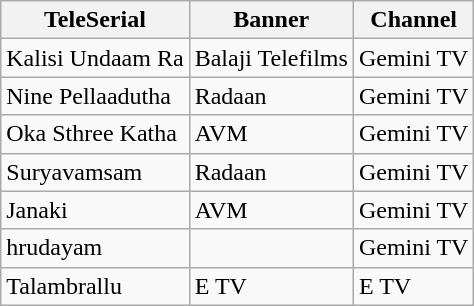<table class="wikitable">
<tr>
<th>TeleSerial</th>
<th>Banner</th>
<th>Channel</th>
</tr>
<tr>
<td>Kalisi Undaam Ra</td>
<td>Balaji Telefilms</td>
<td>Gemini TV</td>
</tr>
<tr>
<td>Nine Pellaadutha</td>
<td>Radaan</td>
<td>Gemini TV</td>
</tr>
<tr>
<td>Oka Sthree Katha</td>
<td>AVM</td>
<td>Gemini TV</td>
</tr>
<tr>
<td>Suryavamsam</td>
<td>Radaan</td>
<td>Gemini TV</td>
</tr>
<tr>
<td>Janaki</td>
<td>AVM</td>
<td>Gemini TV</td>
</tr>
<tr>
<td>hrudayam</td>
<td></td>
<td>Gemini TV</td>
</tr>
<tr>
<td>Talambrallu</td>
<td>E TV</td>
<td>E TV</td>
</tr>
</table>
